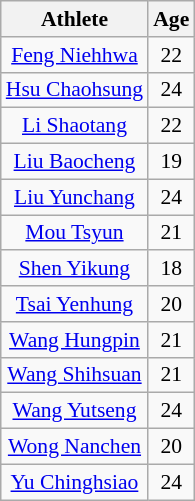<table class=wikitable style="font-size:90%">
<tr>
<th>Athlete</th>
<th>Age</th>
</tr>
<tr align=center>
<td><a href='#'>Feng Niehhwa</a></td>
<td>22</td>
</tr>
<tr align=center>
<td><a href='#'>Hsu Chaohsung</a></td>
<td>24</td>
</tr>
<tr align=center>
<td><a href='#'>Li Shaotang</a></td>
<td>22</td>
</tr>
<tr align=center>
<td><a href='#'>Liu Baocheng</a></td>
<td>19</td>
</tr>
<tr align=center>
<td><a href='#'>Liu Yunchang</a></td>
<td>24</td>
</tr>
<tr align=center>
<td><a href='#'>Mou Tsyun</a></td>
<td>21</td>
</tr>
<tr align=center>
<td><a href='#'>Shen Yikung</a></td>
<td>18</td>
</tr>
<tr align=center>
<td><a href='#'>Tsai Yenhung</a></td>
<td>20</td>
</tr>
<tr align=center>
<td><a href='#'>Wang Hungpin</a></td>
<td>21</td>
</tr>
<tr align=center>
<td><a href='#'>Wang Shihsuan</a></td>
<td>21</td>
</tr>
<tr align=center>
<td><a href='#'>Wang Yutseng</a></td>
<td>24</td>
</tr>
<tr align=center>
<td><a href='#'>Wong Nanchen</a></td>
<td>20</td>
</tr>
<tr align=center>
<td><a href='#'>Yu Chinghsiao</a></td>
<td>24</td>
</tr>
</table>
